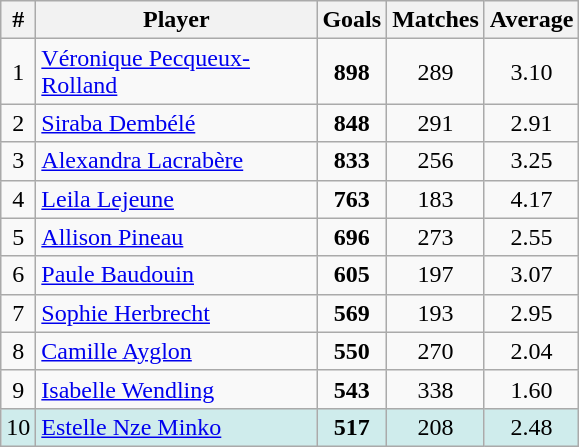<table class="wikitable sortable" style="text-align:center">
<tr>
<th>#</th>
<th width=180px>Player</th>
<th>Goals</th>
<th>Matches</th>
<th>Average</th>
</tr>
<tr>
<td>1</td>
<td align="left"><a href='#'>Véronique Pecqueux-Rolland</a></td>
<td><strong>898</strong></td>
<td>289</td>
<td>3.10</td>
</tr>
<tr>
<td>2</td>
<td align="left"><a href='#'>Siraba Dembélé</a></td>
<td><strong>848</strong></td>
<td>291</td>
<td>2.91</td>
</tr>
<tr>
<td>3</td>
<td align="left"><a href='#'>Alexandra Lacrabère</a></td>
<td><strong>833</strong></td>
<td>256</td>
<td>3.25</td>
</tr>
<tr>
<td>4</td>
<td align="left"><a href='#'>Leila Lejeune</a></td>
<td><strong>763</strong></td>
<td>183</td>
<td>4.17</td>
</tr>
<tr>
<td>5</td>
<td align="left"><a href='#'>Allison Pineau</a></td>
<td><strong>696</strong></td>
<td>273</td>
<td>2.55</td>
</tr>
<tr>
<td>6</td>
<td align="left"><a href='#'>Paule Baudouin</a></td>
<td><strong>605</strong></td>
<td>197</td>
<td>3.07</td>
</tr>
<tr>
<td>7</td>
<td align="left"><a href='#'>Sophie Herbrecht</a></td>
<td><strong>569</strong></td>
<td>193</td>
<td>2.95</td>
</tr>
<tr>
<td>8</td>
<td align="left"><a href='#'>Camille Ayglon</a></td>
<td><strong>550</strong></td>
<td>270</td>
<td>2.04</td>
</tr>
<tr>
<td>9</td>
<td align="left"><a href='#'>Isabelle Wendling</a></td>
<td><strong>543</strong></td>
<td>338</td>
<td>1.60</td>
</tr>
<tr style="background:#CFECEC">
<td>10</td>
<td align="left"><a href='#'>Estelle Nze Minko</a></td>
<td><strong>517</strong></td>
<td>208</td>
<td>2.48</td>
</tr>
</table>
